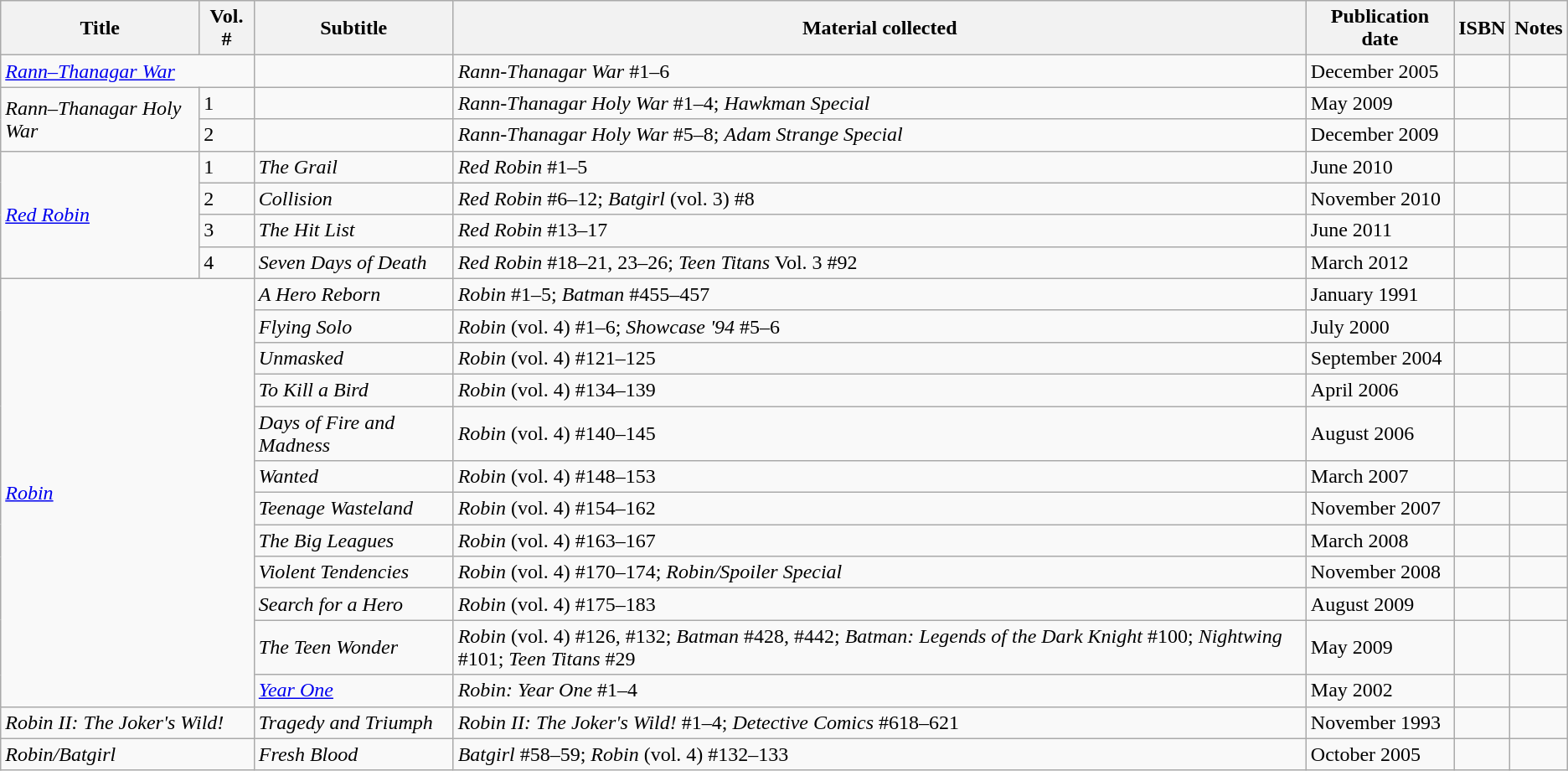<table class="wikitable">
<tr>
<th>Title</th>
<th>Vol. #</th>
<th>Subtitle</th>
<th>Material collected</th>
<th>Publication date</th>
<th>ISBN</th>
<th>Notes</th>
</tr>
<tr>
<td colspan="2"><em><a href='#'>Rann–Thanagar War</a></em></td>
<td></td>
<td><em>Rann-Thanagar War</em> #1–6</td>
<td>December 2005</td>
<td></td>
<td></td>
</tr>
<tr>
<td rowspan="2"><em>Rann–Thanagar Holy War</em></td>
<td>1</td>
<td></td>
<td><em>Rann-Thanagar Holy War</em> #1–4; <em>Hawkman Special</em></td>
<td>May 2009</td>
<td></td>
<td></td>
</tr>
<tr>
<td>2</td>
<td></td>
<td><em>Rann-Thanagar Holy War</em> #5–8; <em>Adam Strange Special</em></td>
<td>December 2009</td>
<td></td>
<td></td>
</tr>
<tr>
<td rowspan="4"><em><a href='#'>Red Robin</a></em></td>
<td>1</td>
<td><em>The Grail</em></td>
<td><em>Red Robin</em> #1–5</td>
<td>June 2010</td>
<td></td>
<td></td>
</tr>
<tr>
<td>2</td>
<td><em>Collision</em></td>
<td><em>Red Robin</em> #6–12; <em>Batgirl</em> (vol. 3) #8</td>
<td>November 2010</td>
<td></td>
<td></td>
</tr>
<tr>
<td>3</td>
<td><em>The Hit List</em></td>
<td><em>Red Robin</em> #13–17</td>
<td>June 2011</td>
<td></td>
<td></td>
</tr>
<tr>
<td>4</td>
<td><em>Seven Days of Death</em></td>
<td><em>Red Robin</em> #18–21, 23–26; <em>Teen Titans</em> Vol. 3 #92</td>
<td>March 2012</td>
<td></td>
<td></td>
</tr>
<tr>
<td colspan="2" rowspan="12"><em><a href='#'>Robin</a></em></td>
<td><em>A Hero Reborn</em></td>
<td><em>Robin</em> #1–5; <em>Batman</em> #455–457</td>
<td>January 1991</td>
<td></td>
<td></td>
</tr>
<tr>
<td><em>Flying Solo</em></td>
<td><em>Robin</em> (vol. 4) #1–6; <em>Showcase '94</em> #5–6</td>
<td>July 2000</td>
<td></td>
<td></td>
</tr>
<tr>
<td><em>Unmasked</em></td>
<td><em>Robin</em> (vol. 4) #121–125</td>
<td style=white-space:nowrap>September 2004</td>
<td style=white-space:nowrap></td>
<td></td>
</tr>
<tr>
<td><em>To Kill a Bird</em></td>
<td><em>Robin</em> (vol. 4) #134–139</td>
<td>April 2006</td>
<td></td>
<td></td>
</tr>
<tr>
<td><em>Days of Fire and Madness</em></td>
<td><em>Robin</em> (vol. 4) #140–145</td>
<td>August 2006</td>
<td></td>
<td></td>
</tr>
<tr>
<td><em>Wanted</em></td>
<td><em>Robin</em> (vol. 4) #148–153</td>
<td>March 2007</td>
<td></td>
<td></td>
</tr>
<tr>
<td><em>Teenage Wasteland</em></td>
<td><em>Robin</em> (vol. 4) #154–162</td>
<td>November 2007</td>
<td></td>
<td></td>
</tr>
<tr>
<td><em>The Big Leagues</em></td>
<td><em>Robin</em> (vol. 4) #163–167</td>
<td>March 2008</td>
<td></td>
<td></td>
</tr>
<tr>
<td><em>Violent Tendencies</em></td>
<td><em>Robin</em> (vol. 4) #170–174; <em>Robin/Spoiler Special</em></td>
<td>November 2008</td>
<td></td>
<td></td>
</tr>
<tr>
<td><em>Search for a Hero</em></td>
<td><em>Robin</em> (vol. 4) #175–183</td>
<td>August 2009</td>
<td></td>
<td></td>
</tr>
<tr>
<td><em>The Teen Wonder</em></td>
<td><em>Robin</em> (vol. 4) #126, #132; <em>Batman</em> #428, #442; <em>Batman: Legends of the Dark Knight</em> #100; <em>Nightwing</em> #101; <em>Teen Titans</em> #29</td>
<td>May 2009</td>
<td></td>
<td></td>
</tr>
<tr>
<td><em><a href='#'>Year One</a></em></td>
<td><em>Robin: Year One</em> #1–4</td>
<td>May 2002</td>
<td></td>
<td></td>
</tr>
<tr>
<td colspan="2"><em>Robin II: The Joker's Wild!</em></td>
<td><em>Tragedy and Triumph</em></td>
<td><em>Robin II: The Joker's Wild!</em> #1–4; <em>Detective Comics</em> #618–621</td>
<td>November 1993</td>
<td></td>
<td></td>
</tr>
<tr>
<td colspan="2"><em>Robin/Batgirl</em></td>
<td><em>Fresh Blood</em></td>
<td><em>Batgirl</em> #58–59; <em>Robin</em> (vol. 4) #132–133</td>
<td>October 2005</td>
<td></td>
<td></td>
</tr>
</table>
